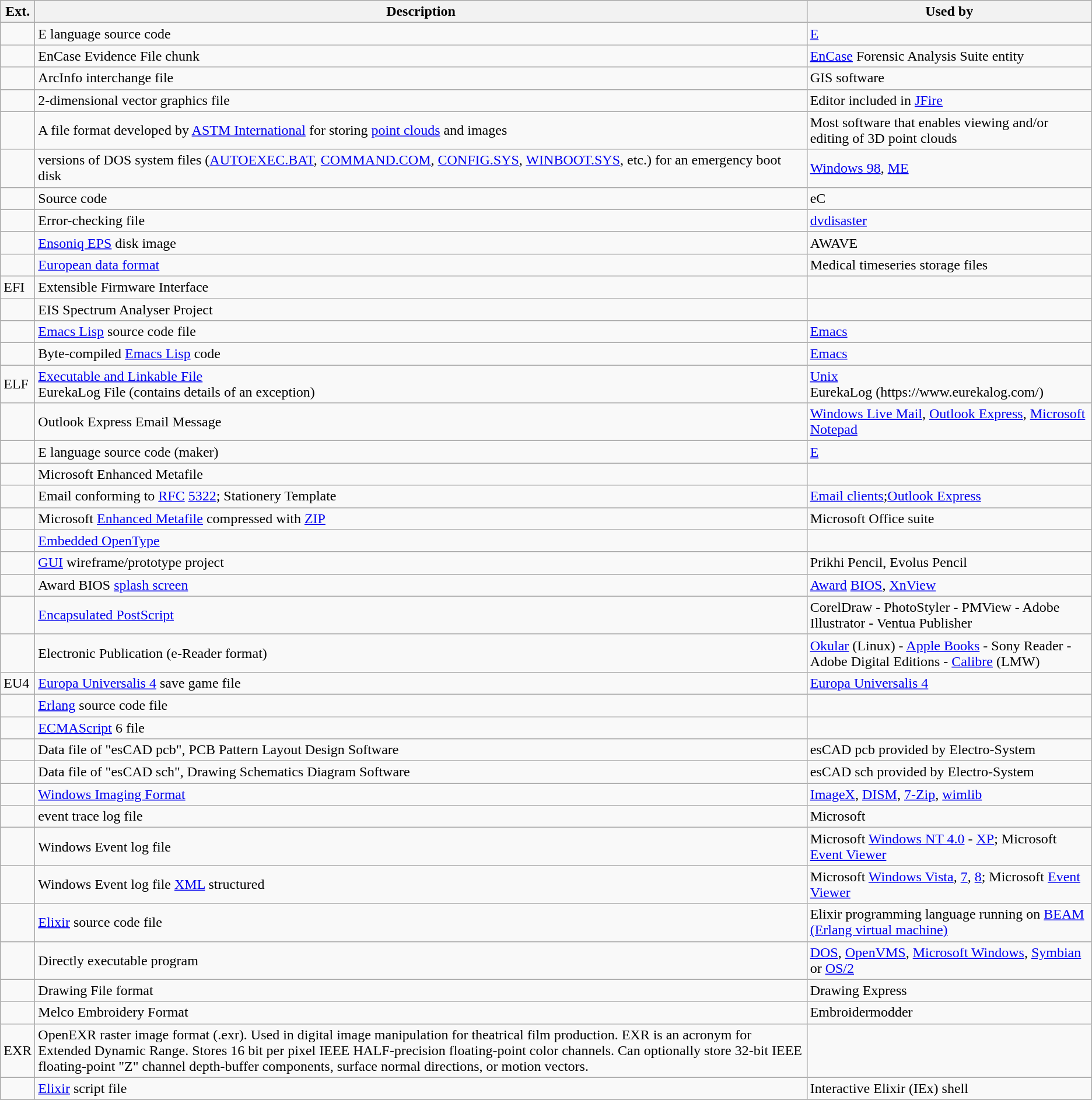<table class="wikitable sortable">
<tr>
<th scope="col">Ext.</th>
<th scope="col">Description</th>
<th scope="col">Used by</th>
</tr>
<tr>
<td></td>
<td>E language source code</td>
<td><a href='#'>E</a></td>
</tr>
<tr>
<td></td>
<td>EnCase Evidence File chunk</td>
<td><a href='#'>EnCase</a> Forensic Analysis Suite entity</td>
</tr>
<tr>
<td></td>
<td>ArcInfo interchange file</td>
<td>GIS software</td>
</tr>
<tr>
<td></td>
<td>2-dimensional vector graphics file</td>
<td>Editor included in <a href='#'>JFire</a></td>
</tr>
<tr>
<td></td>
<td>A file format developed by <a href='#'>ASTM International</a> for storing <a href='#'>point clouds</a> and images</td>
<td>Most software that enables viewing and/or editing of 3D point clouds</td>
</tr>
<tr>
<td></td>
<td>versions of DOS system files (<a href='#'>AUTOEXEC.BAT</a>, <a href='#'>COMMAND.COM</a>, <a href='#'>CONFIG.SYS</a>, <a href='#'>WINBOOT.SYS</a>, etc.) for an emergency boot disk</td>
<td><a href='#'>Windows 98</a>, <a href='#'>ME</a></td>
</tr>
<tr>
<td></td>
<td>Source code</td>
<td>eC</td>
</tr>
<tr>
<td></td>
<td>Error-checking file</td>
<td><a href='#'>dvdisaster</a></td>
</tr>
<tr>
<td></td>
<td><a href='#'>Ensoniq EPS</a> disk image</td>
<td>AWAVE</td>
</tr>
<tr>
<td></td>
<td><a href='#'>European data format</a></td>
<td>Medical timeseries storage files</td>
</tr>
<tr>
<td>EFI</td>
<td>Extensible Firmware Interface</td>
<td></td>
</tr>
<tr>
<td></td>
<td>EIS Spectrum Analyser Project</td>
<td> </td>
</tr>
<tr>
<td></td>
<td><a href='#'>Emacs Lisp</a> source code file</td>
<td><a href='#'>Emacs</a></td>
</tr>
<tr>
<td></td>
<td>Byte-compiled <a href='#'>Emacs Lisp</a> code</td>
<td><a href='#'>Emacs</a></td>
</tr>
<tr>
<td>ELF</td>
<td><a href='#'>Executable and Linkable File</a><br>EurekaLog File (contains details of an exception)</td>
<td><a href='#'>Unix</a><br>EurekaLog (https://www.eurekalog.com/)</td>
</tr>
<tr>
<td></td>
<td>Outlook Express Email Message</td>
<td><a href='#'>Windows Live Mail</a>, <a href='#'>Outlook Express</a>, <a href='#'>Microsoft Notepad</a></td>
</tr>
<tr>
<td></td>
<td>E language source code (maker)</td>
<td><a href='#'>E</a></td>
</tr>
<tr>
<td></td>
<td>Microsoft Enhanced Metafile</td>
<td></td>
</tr>
<tr>
<td></td>
<td>Email conforming to <a href='#'>RFC</a> <a href='#'>5322</a>; Stationery Template</td>
<td><a href='#'>Email clients</a>;<a href='#'>Outlook Express</a></td>
</tr>
<tr>
<td></td>
<td>Microsoft <a href='#'>Enhanced Metafile</a> compressed with <a href='#'>ZIP</a></td>
<td>Microsoft Office suite</td>
</tr>
<tr>
<td></td>
<td><a href='#'>Embedded OpenType</a></td>
<td></td>
</tr>
<tr>
<td></td>
<td><a href='#'>GUI</a> wireframe/prototype project</td>
<td>Prikhi Pencil, Evolus Pencil</td>
</tr>
<tr>
<td></td>
<td>Award BIOS <a href='#'>splash screen</a></td>
<td><a href='#'>Award</a> <a href='#'>BIOS</a>, <a href='#'>XnView</a></td>
</tr>
<tr>
<td></td>
<td><a href='#'>Encapsulated PostScript</a></td>
<td>CorelDraw - PhotoStyler - PMView - Adobe Illustrator - Ventua Publisher</td>
</tr>
<tr>
<td></td>
<td>Electronic Publication (e-Reader format)</td>
<td><a href='#'>Okular</a> (Linux) - <a href='#'>Apple Books</a> - Sony Reader - Adobe Digital Editions - <a href='#'>Calibre</a> (LMW)</td>
</tr>
<tr>
<td>EU4</td>
<td><a href='#'>Europa Universalis 4</a> save game file</td>
<td><a href='#'>Europa Universalis 4</a></td>
</tr>
<tr>
<td></td>
<td><a href='#'>Erlang</a> source code file</td>
<td></td>
</tr>
<tr>
<td></td>
<td><a href='#'>ECMAScript</a> 6 file</td>
<td></td>
</tr>
<tr>
<td></td>
<td>Data file of "esCAD pcb", PCB Pattern Layout Design Software</td>
<td>esCAD pcb provided by Electro-System</td>
</tr>
<tr>
<td></td>
<td>Data file of "esCAD sch", Drawing Schematics Diagram Software</td>
<td>esCAD sch provided by Electro-System</td>
</tr>
<tr>
<td></td>
<td><a href='#'>Windows Imaging Format</a></td>
<td><a href='#'>ImageX</a>, <a href='#'>DISM</a>, <a href='#'>7-Zip</a>, <a href='#'>wimlib</a></td>
</tr>
<tr>
<td></td>
<td>event trace log file</td>
<td>Microsoft</td>
</tr>
<tr>
<td></td>
<td>Windows Event log file</td>
<td>Microsoft <a href='#'>Windows NT 4.0</a> - <a href='#'>XP</a>; Microsoft <a href='#'>Event Viewer</a></td>
</tr>
<tr>
<td></td>
<td>Windows Event log file <a href='#'>XML</a> structured</td>
<td>Microsoft <a href='#'>Windows Vista</a>, <a href='#'>7</a>, <a href='#'>8</a>; Microsoft <a href='#'>Event Viewer</a></td>
</tr>
<tr>
<td></td>
<td><a href='#'>Elixir</a> source code file</td>
<td>Elixir programming language running on <a href='#'>BEAM (Erlang virtual machine)</a></td>
</tr>
<tr>
<td></td>
<td>Directly executable program</td>
<td><a href='#'>DOS</a>, <a href='#'>OpenVMS</a>, <a href='#'>Microsoft Windows</a>, <a href='#'>Symbian</a> or <a href='#'>OS/2</a></td>
</tr>
<tr>
<td></td>
<td>Drawing File format</td>
<td>Drawing Express</td>
</tr>
<tr>
<td></td>
<td>Melco Embroidery Format</td>
<td>Embroidermodder</td>
</tr>
<tr>
<td>EXR</td>
<td>OpenEXR raster image format (.exr). Used in digital image manipulation for theatrical film production. EXR is an acronym for Extended Dynamic Range. Stores 16 bit per pixel IEEE HALF-precision floating-point color channels. Can optionally store 32-bit IEEE floating-point "Z" channel depth-buffer components, surface normal directions, or motion vectors.</td>
<td></td>
</tr>
<tr>
<td></td>
<td><a href='#'>Elixir</a> script file</td>
<td>Interactive Elixir (IEx) shell</td>
</tr>
<tr>
</tr>
</table>
